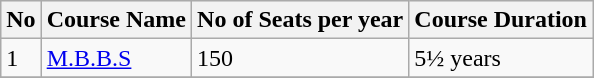<table class="wikitable sortable">
<tr style="text-align:center; background:#f0f0f0;">
<th>No</th>
<th>Course Name</th>
<th>No of Seats per year</th>
<th>Course Duration</th>
</tr>
<tr>
<td>1</td>
<td><a href='#'>M.B.B.S</a></td>
<td>150</td>
<td>5½ years</td>
</tr>
<tr>
</tr>
</table>
